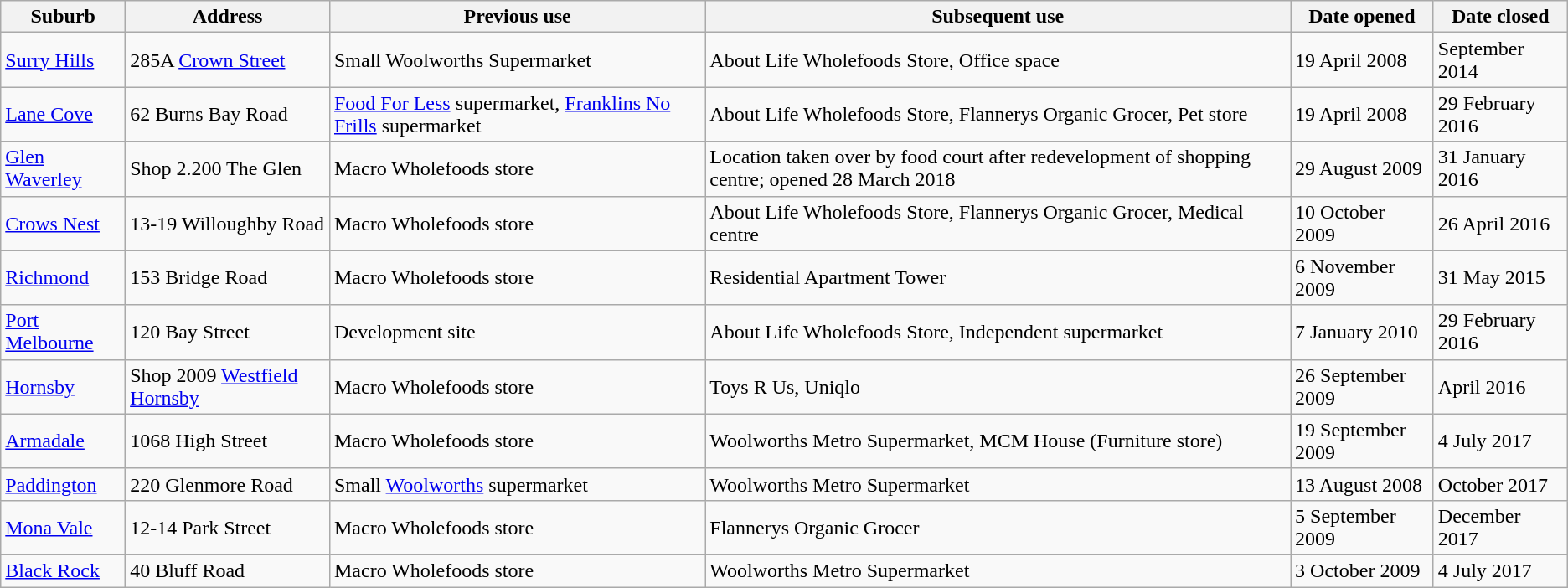<table class="wikitable">
<tr>
<th>Suburb</th>
<th>Address</th>
<th>Previous use</th>
<th>Subsequent use</th>
<th>Date opened</th>
<th>Date closed</th>
</tr>
<tr>
<td><a href='#'>Surry Hills</a></td>
<td>285A <a href='#'>Crown Street</a></td>
<td>Small Woolworths Supermarket</td>
<td>About Life Wholefoods Store, Office space</td>
<td>19 April 2008</td>
<td>September 2014</td>
</tr>
<tr>
<td><a href='#'>Lane Cove</a></td>
<td>62 Burns Bay Road</td>
<td><a href='#'>Food For Less</a> supermarket, <a href='#'>Franklins No Frills</a> supermarket</td>
<td>About Life Wholefoods Store, Flannerys Organic Grocer, Pet store</td>
<td>19 April 2008</td>
<td>29 February 2016</td>
</tr>
<tr>
<td><a href='#'>Glen Waverley</a></td>
<td>Shop 2.200 The Glen</td>
<td>Macro Wholefoods store</td>
<td>Location taken over by food court after redevelopment of shopping centre; opened 28 March 2018</td>
<td>29 August 2009</td>
<td>31 January 2016</td>
</tr>
<tr>
<td><a href='#'>Crows Nest</a></td>
<td>13-19 Willoughby Road</td>
<td>Macro Wholefoods store</td>
<td>About Life Wholefoods Store, Flannerys Organic Grocer, Medical centre</td>
<td>10 October 2009</td>
<td>26 April 2016</td>
</tr>
<tr>
<td><a href='#'>Richmond</a></td>
<td>153 Bridge Road</td>
<td>Macro Wholefoods store</td>
<td>Residential Apartment Tower</td>
<td>6 November 2009</td>
<td>31 May 2015</td>
</tr>
<tr>
<td><a href='#'>Port Melbourne</a></td>
<td>120 Bay Street</td>
<td>Development site</td>
<td>About Life Wholefoods Store, Independent supermarket</td>
<td>7 January 2010</td>
<td>29 February 2016</td>
</tr>
<tr>
<td><a href='#'>Hornsby</a></td>
<td>Shop 2009 <a href='#'>Westfield Hornsby</a></td>
<td>Macro Wholefoods store</td>
<td>Toys R Us, Uniqlo</td>
<td>26 September 2009</td>
<td>April 2016</td>
</tr>
<tr>
<td><a href='#'>Armadale</a></td>
<td>1068 High Street</td>
<td>Macro Wholefoods store</td>
<td>Woolworths Metro Supermarket, MCM House (Furniture store)</td>
<td>19 September 2009</td>
<td>4 July 2017</td>
</tr>
<tr>
<td><a href='#'>Paddington</a></td>
<td>220 Glenmore Road</td>
<td>Small <a href='#'>Woolworths</a> supermarket</td>
<td>Woolworths Metro Supermarket</td>
<td>13 August 2008</td>
<td>October 2017</td>
</tr>
<tr>
<td><a href='#'>Mona Vale</a></td>
<td>12-14 Park Street</td>
<td>Macro Wholefoods store</td>
<td>Flannerys Organic Grocer</td>
<td>5 September 2009</td>
<td>December 2017</td>
</tr>
<tr>
<td><a href='#'>Black Rock</a></td>
<td>40 Bluff Road</td>
<td>Macro Wholefoods store</td>
<td>Woolworths Metro Supermarket</td>
<td>3 October 2009</td>
<td>4 July 2017</td>
</tr>
</table>
